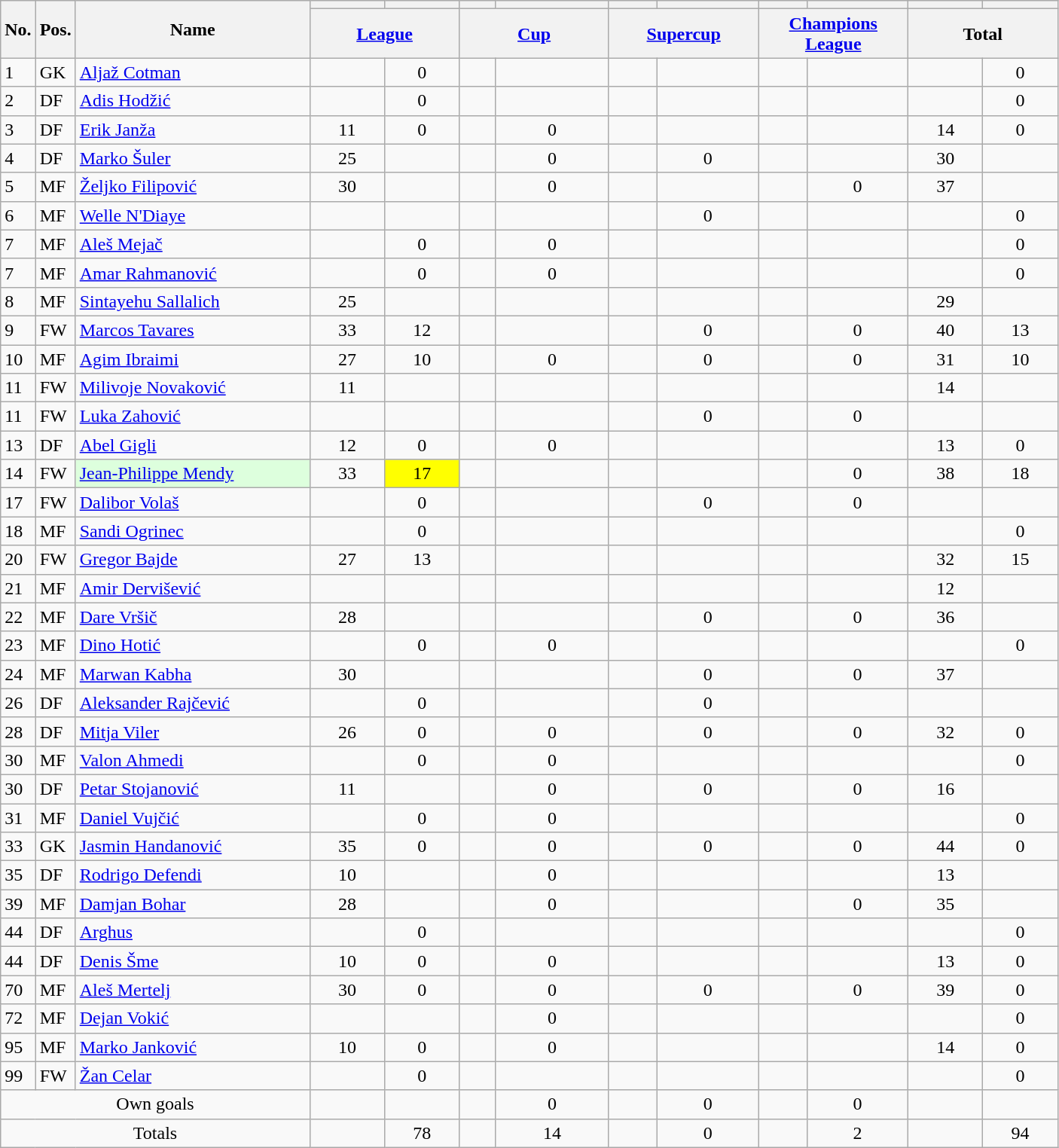<table class="wikitable sortable" style="text-align:center">
<tr>
<th rowspan="2" valign="center" class="unsortable">No.</th>
<th rowspan="2" valign="center" class="unsortable">Pos.</th>
<th rowspan="2" valign="center" class="unsortable" width="200">Name</th>
<th></th>
<th></th>
<th></th>
<th></th>
<th></th>
<th></th>
<th></th>
<th></th>
<th></th>
<th></th>
</tr>
<tr class="unsortable">
<th colspan="2" width="125"><a href='#'>League</a></th>
<th colspan="2" width="125"><a href='#'>Cup</a></th>
<th colspan="2" width="125"><a href='#'>Supercup</a></th>
<th colspan="2" width="125"><a href='#'>Champions League</a></th>
<th colspan="2" width="125">Total</th>
</tr>
<tr>
<td align="left">1 </td>
<td align="left">GK </td>
<td align="left"> <a href='#'>Aljaž Cotman</a> </td>
<td></td>
<td>0 </td>
<td></td>
<td> </td>
<td></td>
<td> </td>
<td></td>
<td> </td>
<td></td>
<td>0 </td>
</tr>
<tr>
<td align="left">2 </td>
<td align="left">DF </td>
<td align="left"> <a href='#'>Adis Hodžić</a> </td>
<td></td>
<td>0 </td>
<td></td>
<td> </td>
<td></td>
<td> </td>
<td></td>
<td> </td>
<td></td>
<td>0 </td>
</tr>
<tr>
<td align="left">3 </td>
<td align="left">DF </td>
<td align="left"> <a href='#'>Erik Janža</a> </td>
<td>11</td>
<td>0 </td>
<td></td>
<td>0 </td>
<td></td>
<td> </td>
<td></td>
<td> </td>
<td>14</td>
<td>0 </td>
</tr>
<tr>
<td align="left">4 </td>
<td align="left">DF </td>
<td align="left"> <a href='#'>Marko Šuler</a> </td>
<td>25</td>
<td> </td>
<td></td>
<td>0 </td>
<td></td>
<td>0 </td>
<td></td>
<td> </td>
<td>30</td>
<td> </td>
</tr>
<tr>
<td align="left">5 </td>
<td align="left">MF </td>
<td align="left"> <a href='#'>Željko Filipović</a> </td>
<td>30</td>
<td> </td>
<td></td>
<td>0 </td>
<td></td>
<td> </td>
<td></td>
<td>0 </td>
<td>37</td>
<td> </td>
</tr>
<tr>
<td align="left">6 </td>
<td align="left">MF </td>
<td align="left"> <a href='#'>Welle N'Diaye</a> </td>
<td></td>
<td> </td>
<td></td>
<td> </td>
<td></td>
<td>0 </td>
<td></td>
<td> </td>
<td></td>
<td>0 </td>
</tr>
<tr>
<td align="left">7</td>
<td align="left">MF</td>
<td align="left"> <a href='#'>Aleš Mejač</a></td>
<td></td>
<td>0</td>
<td></td>
<td>0</td>
<td></td>
<td></td>
<td></td>
<td></td>
<td></td>
<td>0</td>
</tr>
<tr>
<td align="left">7 </td>
<td align="left">MF </td>
<td align="left"> <a href='#'>Amar Rahmanović</a> </td>
<td></td>
<td>0 </td>
<td></td>
<td>0 </td>
<td></td>
<td> </td>
<td></td>
<td> </td>
<td></td>
<td>0 </td>
</tr>
<tr>
<td align="left">8 </td>
<td align="left">MF </td>
<td align="left"> <a href='#'>Sintayehu Sallalich</a> </td>
<td>25</td>
<td> </td>
<td></td>
<td> </td>
<td></td>
<td> </td>
<td></td>
<td> </td>
<td>29</td>
<td> </td>
</tr>
<tr>
<td align="left">9 </td>
<td align="left">FW </td>
<td align="left"> <a href='#'>Marcos Tavares</a> </td>
<td>33</td>
<td>12 </td>
<td></td>
<td> </td>
<td></td>
<td>0 </td>
<td></td>
<td>0 </td>
<td>40</td>
<td>13 </td>
</tr>
<tr>
<td align="left">10</td>
<td align="left">MF</td>
<td align="left"> <a href='#'>Agim Ibraimi</a></td>
<td>27</td>
<td>10 </td>
<td></td>
<td>0</td>
<td></td>
<td>0</td>
<td></td>
<td>0</td>
<td>31</td>
<td>10</td>
</tr>
<tr>
<td align="left">11 </td>
<td align="left">FW </td>
<td align="left"> <a href='#'>Milivoje Novaković</a> </td>
<td>11</td>
<td> </td>
<td></td>
<td> </td>
<td></td>
<td> </td>
<td></td>
<td> </td>
<td>14</td>
<td> </td>
</tr>
<tr>
<td align="left">11</td>
<td align="left">FW</td>
<td align="left"> <a href='#'>Luka Zahović</a></td>
<td></td>
<td></td>
<td></td>
<td></td>
<td></td>
<td>0</td>
<td></td>
<td>0</td>
<td></td>
<td> </td>
</tr>
<tr>
<td align="left">13</td>
<td align="left">DF</td>
<td align="left"> <a href='#'>Abel Gigli</a></td>
<td>12</td>
<td>0</td>
<td></td>
<td>0</td>
<td></td>
<td></td>
<td></td>
<td></td>
<td>13</td>
<td>0</td>
</tr>
<tr>
<td align="left">14 </td>
<td align="left">FW </td>
<td align="left" bgcolor="#DDFFDD"> <a href='#'>Jean-Philippe Mendy</a> </td>
<td>33</td>
<td bgcolor="#FFFF00">17  </td>
<td></td>
<td> </td>
<td></td>
<td> </td>
<td></td>
<td>0 </td>
<td>38</td>
<td>18 </td>
</tr>
<tr>
<td align="left">17</td>
<td align="left">FW</td>
<td align="left"> <a href='#'>Dalibor Volaš</a></td>
<td></td>
<td>0</td>
<td></td>
<td></td>
<td></td>
<td>0</td>
<td></td>
<td>0</td>
<td></td>
<td></td>
</tr>
<tr>
<td align="left">18 </td>
<td align="left">MF </td>
<td align="left"> <a href='#'>Sandi Ogrinec</a> </td>
<td></td>
<td>0 </td>
<td></td>
<td> </td>
<td></td>
<td> </td>
<td></td>
<td> </td>
<td></td>
<td>0 </td>
</tr>
<tr>
<td align="left">20 </td>
<td align="left">FW </td>
<td align="left"> <a href='#'>Gregor Bajde</a> </td>
<td>27</td>
<td>13 </td>
<td></td>
<td> </td>
<td></td>
<td> </td>
<td></td>
<td> </td>
<td>32</td>
<td>15 </td>
</tr>
<tr>
<td align="left">21 </td>
<td align="left">MF </td>
<td align="left"> <a href='#'>Amir Dervišević</a> </td>
<td></td>
<td> </td>
<td></td>
<td> </td>
<td></td>
<td> </td>
<td></td>
<td> </td>
<td>12</td>
<td> </td>
</tr>
<tr>
<td align="left">22 </td>
<td align="left">MF </td>
<td align="left"> <a href='#'>Dare Vršič</a> </td>
<td>28</td>
<td> </td>
<td></td>
<td> </td>
<td></td>
<td>0 </td>
<td></td>
<td>0 </td>
<td>36</td>
<td> </td>
</tr>
<tr>
<td align="left">23 </td>
<td align="left">MF </td>
<td align="left"> <a href='#'>Dino Hotić</a> </td>
<td></td>
<td>0 </td>
<td></td>
<td>0 </td>
<td></td>
<td> </td>
<td></td>
<td> </td>
<td></td>
<td>0 </td>
</tr>
<tr>
<td align="left">24 </td>
<td align="left">MF </td>
<td align="left"> <a href='#'>Marwan Kabha</a> </td>
<td>30</td>
<td> </td>
<td></td>
<td> </td>
<td></td>
<td>0 </td>
<td></td>
<td>0 </td>
<td>37</td>
<td> </td>
</tr>
<tr>
<td align="left">26 </td>
<td align="left">DF </td>
<td align="left"> <a href='#'>Aleksander Rajčević</a> </td>
<td></td>
<td>0 </td>
<td></td>
<td> </td>
<td></td>
<td>0 </td>
<td></td>
<td> </td>
<td></td>
<td> </td>
</tr>
<tr>
<td align="left">28 </td>
<td align="left">DF </td>
<td align="left"> <a href='#'>Mitja Viler</a> </td>
<td>26</td>
<td>0 </td>
<td></td>
<td>0 </td>
<td></td>
<td>0 </td>
<td></td>
<td>0 </td>
<td>32</td>
<td>0 </td>
</tr>
<tr>
<td align="left">30 </td>
<td align="left">MF </td>
<td align="left"> <a href='#'>Valon Ahmedi</a> </td>
<td></td>
<td>0 </td>
<td></td>
<td>0 </td>
<td></td>
<td> </td>
<td></td>
<td> </td>
<td></td>
<td>0 </td>
</tr>
<tr>
<td align="left">30</td>
<td align="left">DF</td>
<td align="left"> <a href='#'>Petar Stojanović</a></td>
<td>11</td>
<td></td>
<td></td>
<td>0</td>
<td></td>
<td>0</td>
<td></td>
<td>0</td>
<td>16</td>
<td></td>
</tr>
<tr>
<td align="left">31 </td>
<td align="left">MF </td>
<td align="left"> <a href='#'>Daniel Vujčić</a> </td>
<td></td>
<td>0 </td>
<td></td>
<td>0 </td>
<td></td>
<td> </td>
<td></td>
<td> </td>
<td></td>
<td>0 </td>
</tr>
<tr>
<td align="left">33 </td>
<td align="left">GK </td>
<td align="left"> <a href='#'>Jasmin Handanović</a> </td>
<td>35</td>
<td>0 </td>
<td></td>
<td>0 </td>
<td></td>
<td>0 </td>
<td></td>
<td>0 </td>
<td>44</td>
<td>0 </td>
</tr>
<tr>
<td align="left">35 </td>
<td align="left">DF </td>
<td align="left"> <a href='#'>Rodrigo Defendi</a> </td>
<td>10</td>
<td> </td>
<td></td>
<td>0 </td>
<td></td>
<td> </td>
<td></td>
<td> </td>
<td>13</td>
<td> </td>
</tr>
<tr>
<td align="left">39 </td>
<td align="left">MF </td>
<td align="left"> <a href='#'>Damjan Bohar</a> </td>
<td>28</td>
<td> </td>
<td></td>
<td>0 </td>
<td></td>
<td> </td>
<td></td>
<td>0 </td>
<td>35</td>
<td> </td>
</tr>
<tr>
<td align="left">44</td>
<td align="left">DF</td>
<td align="left"> <a href='#'>Arghus</a></td>
<td></td>
<td>0</td>
<td></td>
<td></td>
<td></td>
<td></td>
<td></td>
<td></td>
<td></td>
<td>0</td>
</tr>
<tr>
<td align="left">44 </td>
<td align="left">DF </td>
<td align="left"> <a href='#'>Denis Šme</a> </td>
<td>10</td>
<td>0 </td>
<td></td>
<td>0 </td>
<td></td>
<td> </td>
<td></td>
<td> </td>
<td>13</td>
<td>0 </td>
</tr>
<tr>
<td align="left">70 </td>
<td align="left">MF </td>
<td align="left"> <a href='#'>Aleš Mertelj</a> </td>
<td>30</td>
<td>0 </td>
<td></td>
<td>0 </td>
<td></td>
<td>0 </td>
<td></td>
<td>0 </td>
<td>39</td>
<td>0 </td>
</tr>
<tr>
<td align="left">72 </td>
<td align="left">MF </td>
<td align="left"> <a href='#'>Dejan Vokić</a> </td>
<td></td>
<td> </td>
<td></td>
<td>0 </td>
<td></td>
<td> </td>
<td></td>
<td> </td>
<td></td>
<td>0 </td>
</tr>
<tr>
<td align="left">95 </td>
<td align="left">MF </td>
<td align="left"> <a href='#'>Marko Janković</a></td>
<td>10</td>
<td>0 </td>
<td></td>
<td>0 </td>
<td></td>
<td> </td>
<td></td>
<td> </td>
<td>14</td>
<td>0 </td>
</tr>
<tr>
<td align="left">99 </td>
<td align="left">FW </td>
<td align="left"> <a href='#'>Žan Celar</a> </td>
<td></td>
<td>0 </td>
<td></td>
<td> </td>
<td></td>
<td> </td>
<td></td>
<td> </td>
<td></td>
<td>0 </td>
</tr>
<tr>
<td colspan=3>Own goals</td>
<td></td>
<td> </td>
<td></td>
<td>0 </td>
<td></td>
<td>0 </td>
<td></td>
<td>0 </td>
<td></td>
<td> </td>
</tr>
<tr>
<td colspan=3>Totals</td>
<td></td>
<td>78 </td>
<td></td>
<td>14 </td>
<td></td>
<td>0 </td>
<td></td>
<td>2 </td>
<td></td>
<td>94 </td>
</tr>
</table>
